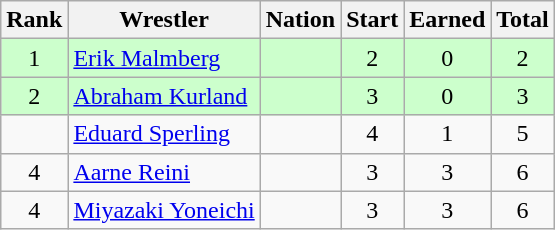<table class="wikitable sortable" style="text-align:center;">
<tr>
<th>Rank</th>
<th>Wrestler</th>
<th>Nation</th>
<th>Start</th>
<th>Earned</th>
<th>Total</th>
</tr>
<tr style="background:#cfc;">
<td>1</td>
<td align=left><a href='#'>Erik Malmberg</a></td>
<td align=left></td>
<td>2</td>
<td>0</td>
<td>2</td>
</tr>
<tr style="background:#cfc;">
<td>2</td>
<td align=left><a href='#'>Abraham Kurland</a></td>
<td align=left></td>
<td>3</td>
<td>0</td>
<td>3</td>
</tr>
<tr>
<td></td>
<td align=left><a href='#'>Eduard Sperling</a></td>
<td align=left></td>
<td>4</td>
<td>1</td>
<td>5</td>
</tr>
<tr>
<td>4</td>
<td align=left><a href='#'>Aarne Reini</a></td>
<td align=left></td>
<td>3</td>
<td>3</td>
<td>6</td>
</tr>
<tr>
<td>4</td>
<td align=left><a href='#'>Miyazaki Yoneichi</a></td>
<td align=left></td>
<td>3</td>
<td>3</td>
<td>6</td>
</tr>
</table>
